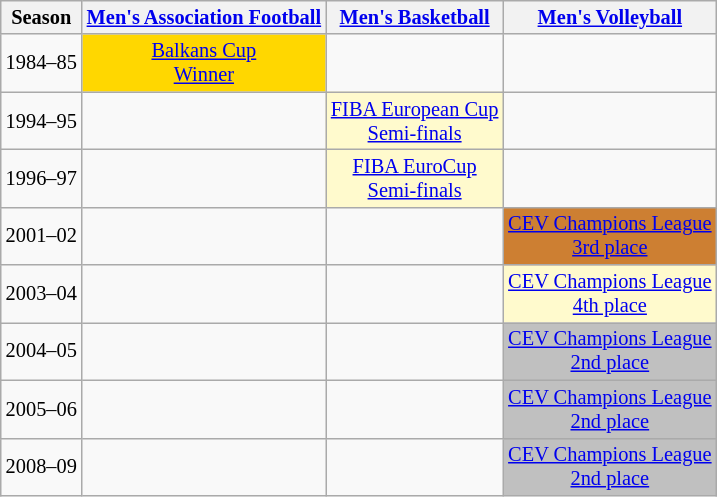<table class="wikitable plainrowheaders sticky-header-multi sortable" style="text-align:center; margin:0px; margin-top:2px; font-size:85%; width=500px">
<tr>
<th>Season</th>
<th><a href='#'>Men's Association Football</a></th>
<th><a href='#'>Men's Basketball</a></th>
<th><a href='#'>Men's Volleyball</a></th>
</tr>
<tr>
<td>1984–85</td>
<td bgcolor=gold><a href='#'>Balkans Cup</a><br><a href='#'>Winner</a></td>
<td></td>
<td></td>
</tr>
<tr>
<td>1994–95</td>
<td></td>
<td bgcolor=LemonChiffon><a href='#'>FIBA European Cup</a><br><a href='#'>Semi-finals</a></td>
<td></td>
</tr>
<tr>
<td>1996–97</td>
<td></td>
<td bgcolor=LemonChiffon><a href='#'>FIBA EuroCup</a><br><a href='#'>Semi-finals</a></td>
<td></td>
</tr>
<tr>
<td>2001–02</td>
<td></td>
<td></td>
<td bgcolor=#CD7F32><a href='#'>CEV Champions League</a><br><a href='#'>3rd place</a></td>
</tr>
<tr>
<td>2003–04</td>
<td></td>
<td></td>
<td bgcolor=LemonChiffon><a href='#'>CEV Champions League</a><br><a href='#'>4th place</a></td>
</tr>
<tr>
<td>2004–05</td>
<td></td>
<td></td>
<td bgcolor=silver><a href='#'>CEV Champions League</a><br><a href='#'>2nd place</a></td>
</tr>
<tr>
<td>2005–06</td>
<td></td>
<td></td>
<td bgcolor=silver><a href='#'>CEV Champions League</a><br><a href='#'>2nd place</a></td>
</tr>
<tr>
<td>2008–09</td>
<td></td>
<td></td>
<td bgcolor=silver><a href='#'>CEV Champions League</a><br><a href='#'>2nd place</a></td>
</tr>
</table>
